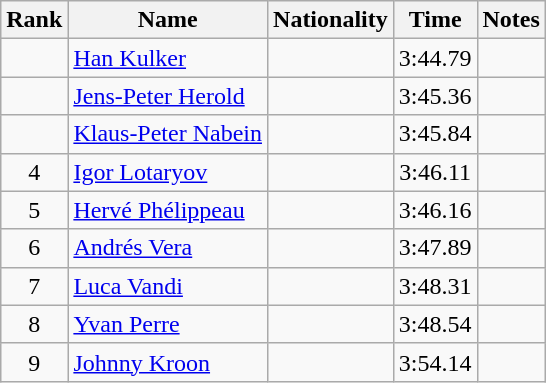<table class="wikitable sortable" style="text-align:center">
<tr>
<th>Rank</th>
<th>Name</th>
<th>Nationality</th>
<th>Time</th>
<th>Notes</th>
</tr>
<tr>
<td></td>
<td align="left"><a href='#'>Han Kulker</a></td>
<td align=left></td>
<td>3:44.79</td>
<td></td>
</tr>
<tr>
<td></td>
<td align="left"><a href='#'>Jens-Peter Herold</a></td>
<td align=left></td>
<td>3:45.36</td>
<td></td>
</tr>
<tr>
<td></td>
<td align="left"><a href='#'>Klaus-Peter Nabein</a></td>
<td align=left></td>
<td>3:45.84</td>
<td></td>
</tr>
<tr>
<td>4</td>
<td align="left"><a href='#'>Igor Lotaryov</a></td>
<td align=left></td>
<td>3:46.11</td>
<td></td>
</tr>
<tr>
<td>5</td>
<td align="left"><a href='#'>Hervé Phélippeau</a></td>
<td align=left></td>
<td>3:46.16</td>
<td></td>
</tr>
<tr>
<td>6</td>
<td align="left"><a href='#'>Andrés Vera</a></td>
<td align=left></td>
<td>3:47.89</td>
<td></td>
</tr>
<tr>
<td>7</td>
<td align="left"><a href='#'>Luca Vandi</a></td>
<td align=left></td>
<td>3:48.31</td>
<td></td>
</tr>
<tr>
<td>8</td>
<td align="left"><a href='#'>Yvan Perre</a></td>
<td align=left></td>
<td>3:48.54</td>
<td></td>
</tr>
<tr>
<td>9</td>
<td align="left"><a href='#'>Johnny Kroon</a></td>
<td align=left></td>
<td>3:54.14</td>
<td></td>
</tr>
</table>
